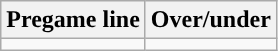<table class="wikitable">
<tr align="center">
<th>Pregame line</th>
<th>Over/under</th>
</tr>
<tr align="center">
<td></td>
<td></td>
</tr>
</table>
